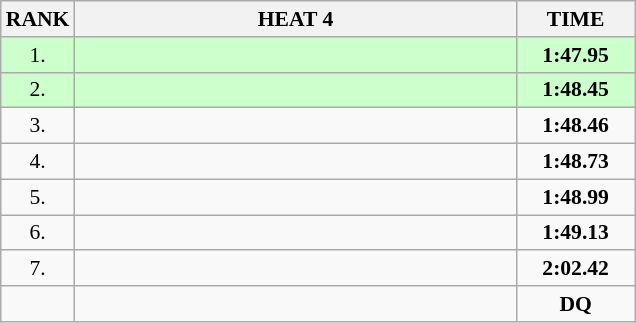<table class="wikitable" style="border-collapse: collapse; font-size: 90%;">
<tr>
<th>RANK</th>
<th style="width: 20em">HEAT 4</th>
<th style="width: 5em">TIME</th>
</tr>
<tr style="background:#ccffcc;">
<td align="center">1.</td>
<td></td>
<td align="center"><strong>1:47.95</strong></td>
</tr>
<tr style="background:#ccffcc;">
<td align="center">2.</td>
<td></td>
<td align="center"><strong>1:48.45</strong></td>
</tr>
<tr>
<td align="center">3.</td>
<td></td>
<td align="center"><strong>1:48.46</strong></td>
</tr>
<tr>
<td align="center">4.</td>
<td></td>
<td align="center"><strong>1:48.73</strong></td>
</tr>
<tr>
<td align="center">5.</td>
<td></td>
<td align="center"><strong>1:48.99</strong></td>
</tr>
<tr>
<td align="center">6.</td>
<td></td>
<td align="center"><strong>1:49.13</strong></td>
</tr>
<tr>
<td align="center">7.</td>
<td></td>
<td align="center"><strong>2:02.42</strong></td>
</tr>
<tr>
<td align="center"></td>
<td></td>
<td align="center"><strong>DQ</strong></td>
</tr>
</table>
